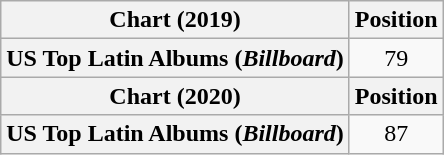<table class="wikitable plainrowheaders" style="text-align:center">
<tr>
<th scope="col">Chart (2019)</th>
<th scope="col">Position</th>
</tr>
<tr>
<th scope="row">US Top Latin Albums (<em>Billboard</em>)</th>
<td>79</td>
</tr>
<tr>
<th scope="col">Chart (2020)</th>
<th scope="col">Position</th>
</tr>
<tr>
<th scope="row">US Top Latin Albums (<em>Billboard</em>)</th>
<td>87</td>
</tr>
</table>
